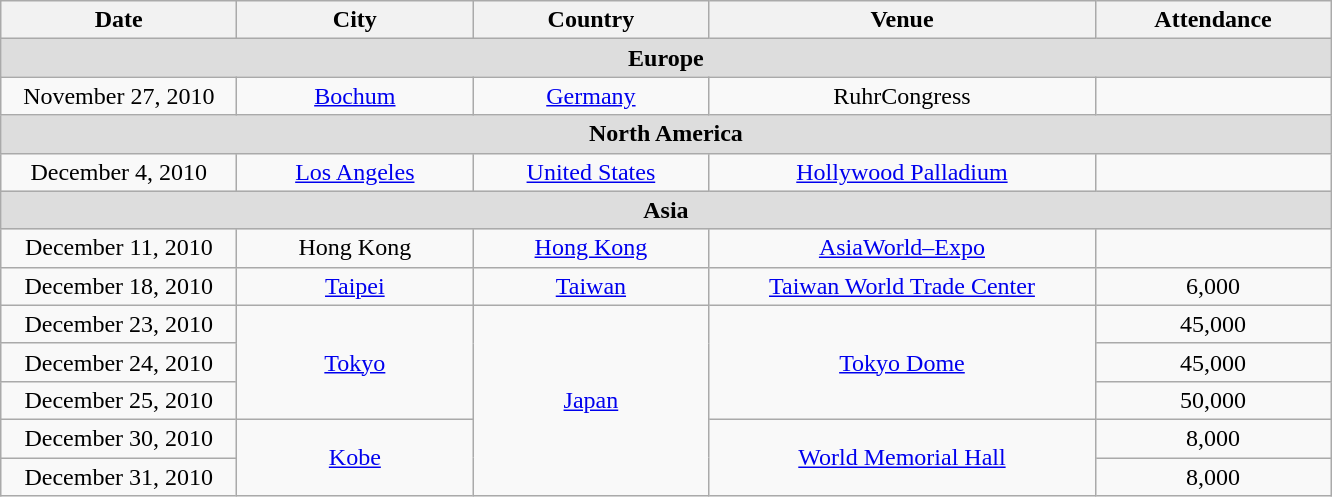<table class="wikitable" style="text-align:center;">
<tr>
<th style="width:150px;">Date</th>
<th style="width:150px;">City</th>
<th style="width:150px;">Country</th>
<th style="width:250px;">Venue</th>
<th style="width:150px;">Attendance</th>
</tr>
<tr bgcolor="#DDDDDD">
<td colspan=5><strong>Europe</strong></td>
</tr>
<tr>
<td>November 27, 2010</td>
<td><a href='#'>Bochum</a></td>
<td><a href='#'>Germany</a></td>
<td>RuhrCongress</td>
<td></td>
</tr>
<tr bgcolor="#DDDDDD">
<td colspan=5><strong>North America</strong></td>
</tr>
<tr>
<td>December 4, 2010</td>
<td><a href='#'>Los Angeles</a></td>
<td><a href='#'>United States</a></td>
<td><a href='#'>Hollywood Palladium</a></td>
<td></td>
</tr>
<tr bgcolor="#DDDDDD">
<td colspan=5><strong>Asia</strong></td>
</tr>
<tr>
<td>December 11, 2010</td>
<td>Hong Kong</td>
<td><a href='#'>Hong Kong</a></td>
<td><a href='#'>AsiaWorld–Expo</a></td>
<td></td>
</tr>
<tr>
<td>December 18, 2010</td>
<td><a href='#'>Taipei</a></td>
<td><a href='#'>Taiwan</a></td>
<td><a href='#'>Taiwan World Trade Center</a></td>
<td>6,000</td>
</tr>
<tr>
<td>December 23, 2010</td>
<td rowspan="3"><a href='#'>Tokyo</a></td>
<td rowspan="5"><a href='#'>Japan</a></td>
<td rowspan="3"><a href='#'>Tokyo Dome</a></td>
<td>45,000</td>
</tr>
<tr>
<td>December 24, 2010</td>
<td>45,000</td>
</tr>
<tr>
<td>December 25, 2010</td>
<td>50,000</td>
</tr>
<tr>
<td>December 30, 2010</td>
<td rowspan="2"><a href='#'>Kobe</a></td>
<td rowspan="2"><a href='#'>World Memorial Hall</a></td>
<td>8,000</td>
</tr>
<tr>
<td>December 31, 2010</td>
<td>8,000</td>
</tr>
</table>
